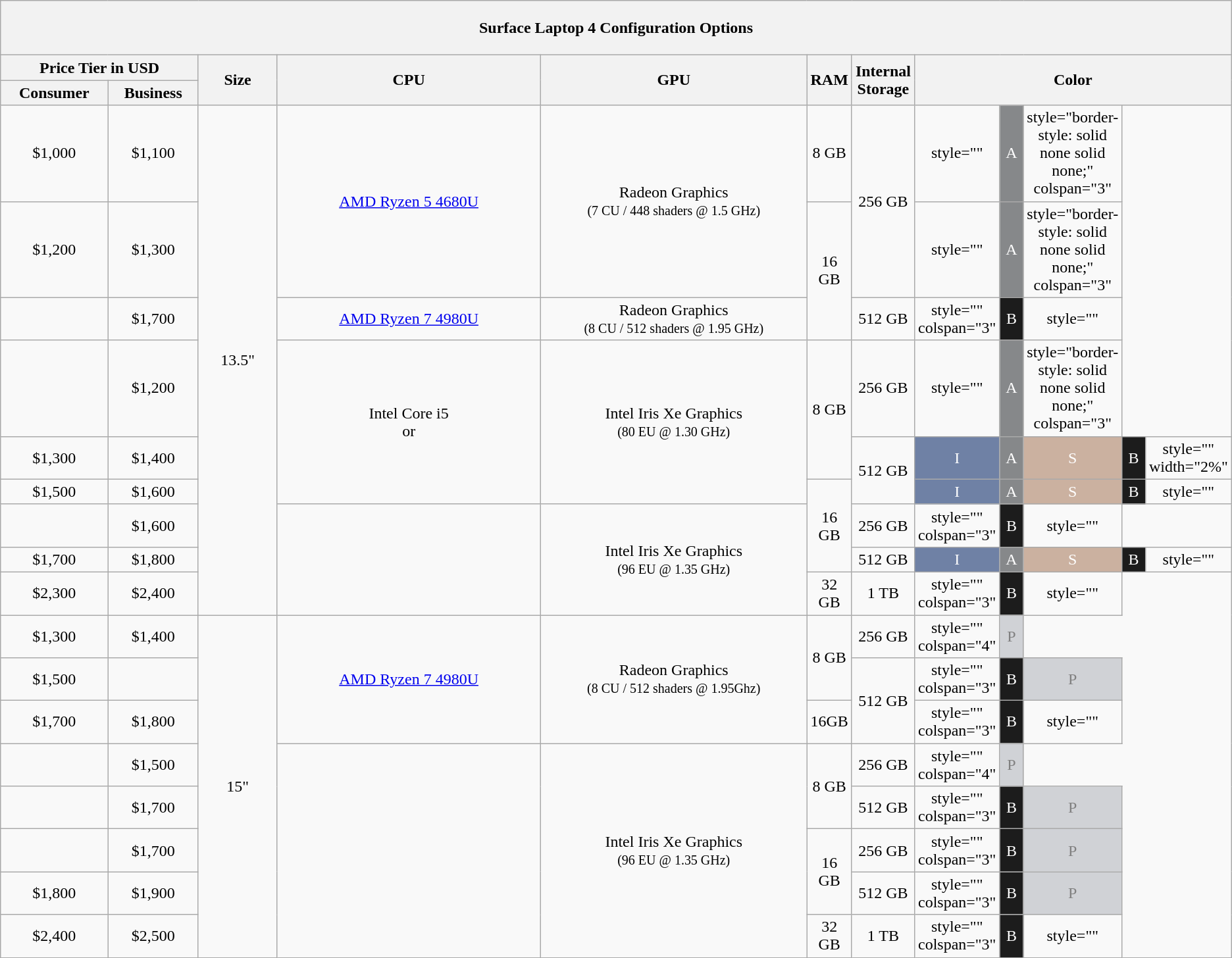<table class="wikitable sortable" style="text-align:center;" align="center" text-align="center">
<tr>
<th colspan="12" style=" height:3em;">Surface Laptop 4 Configuration Options</th>
</tr>
<tr>
<th colspan="2" width="17%">Price Tier in USD</th>
<th rowspan="2" width="07%">Size</th>
<th rowspan="2" width="25%">CPU</th>
<th rowspan="2" width="25%">GPU</th>
<th rowspan="2">RAM</th>
<th rowspan="2">Internal Storage</th>
<th colspan="5" class="unsortable" rowspan="2">Color</th>
</tr>
<tr>
<th>Consumer</th>
<th>Business</th>
</tr>
<tr>
<td>$1,000</td>
<td>$1,100</td>
<td rowspan="9">13.5"</td>
<td rowspan="2"><a href='#'>AMD Ryzen 5 4680U</a></td>
<td rowspan="2">Radeon Graphics<br><small>(7 CU / 448 shaders @ 1.5 GHz)</small></td>
<td>8 GB</td>
<td rowspan="2">256 GB</td>
<td>style=""  </td>
<td style="background: #86888a; color: white;">A </td>
<td>style="border-style: solid none solid none;" colspan="3"  </td>
</tr>
<tr>
<td>$1,200</td>
<td>$1,300</td>
<td rowspan="2">16 GB</td>
<td>style=""  </td>
<td style="background: #86888a; color: white;">A</td>
<td>style="border-style: solid none solid none;" colspan="3"  </td>
</tr>
<tr>
<td></td>
<td>$1,700</td>
<td><a href='#'>AMD Ryzen 7 4980U</a></td>
<td>Radeon Graphics<br><small>(8 CU / 512 shaders @ 1.95 GHz)</small></td>
<td>512 GB</td>
<td>style="" colspan="3"  </td>
<td style="background: #1c1c1c; color: white;">B</td>
<td>style=""  </td>
</tr>
<tr>
<td></td>
<td>$1,200</td>
<td rowspan="3">Intel Core i5<br> or </td>
<td rowspan="3">Intel Iris Xe Graphics<br><small>(80 EU @ 1.30 GHz)</small></td>
<td rowspan="2">8 GB</td>
<td>256 GB</td>
<td>style=""  </td>
<td style="background: #86888a; color: white;">A</td>
<td>style="border-style: solid none solid none;" colspan="3"  </td>
</tr>
<tr>
<td>$1,300</td>
<td>$1,400</td>
<td rowspan="2">512 GB</td>
<td style=" background: #6F81A5; color: white;" width="2.2%">I</td>
<td style="background: #86888a; color: white;" width="2%">A</td>
<td style="background: #cbb1a0; color: white;" width="2%">S</td>
<td style="background: #1c1c1c; color: white;" width="2%">B</td>
<td>style="" width="2%"  </td>
</tr>
<tr>
<td>$1,500</td>
<td>$1,600</td>
<td rowspan="3">16 GB</td>
<td style=" background: #6F81A5; color: white;">I</td>
<td style="background: #86888a; color: white;">A</td>
<td style="background: #cbb1a0; color: white;">S</td>
<td style="background: #1c1c1c; color: white;">B</td>
<td>style=""  </td>
</tr>
<tr>
<td></td>
<td>$1,600</td>
<td rowspan="3"></td>
<td rowspan="3">Intel Iris Xe Graphics<br><small>(96 EU @ 1.35 GHz)</small></td>
<td>256 GB</td>
<td>style="" colspan="3"  </td>
<td style="background: #1c1c1c; color: white;">B</td>
<td>style=""  </td>
</tr>
<tr>
<td>$1,700</td>
<td>$1,800</td>
<td>512 GB</td>
<td style=" background: #6F81A5; color: white;">I</td>
<td style="background: #86888a; color: white;">A</td>
<td style="background: #cbb1a0; color: white;">S</td>
<td style="background: #1c1c1c; color: white;">B</td>
<td>style=""  </td>
</tr>
<tr>
<td>$2,300</td>
<td>$2,400</td>
<td>32 GB</td>
<td>1 TB</td>
<td>style="" colspan="3"  </td>
<td style="background: #1c1c1c; color: white;">B</td>
<td>style=""  </td>
</tr>
<tr>
<td>$1,300</td>
<td>$1,400</td>
<td rowspan="8">15"</td>
<td rowspan="3"><a href='#'>AMD Ryzen 7 4980U</a></td>
<td rowspan="3">Radeon Graphics<br><small>(8 CU / 512 shaders @ 1.95Ghz)</small></td>
<td rowspan="2">8 GB</td>
<td>256 GB</td>
<td>style="" colspan="4"  </td>
<td style="background: #D0D2D6; color: grey; ">P</td>
</tr>
<tr>
<td>$1,500</td>
<td></td>
<td rowspan="2">512 GB</td>
<td>style="" colspan="3"  </td>
<td style="background: #1c1c1c; color: white;">B</td>
<td style="background: #D0D2D6; color: grey; ">P</td>
</tr>
<tr>
<td>$1,700</td>
<td>$1,800</td>
<td>16GB</td>
<td>style="" colspan="3"  </td>
<td style=" background: #1c1c1c; color: white;">B</td>
<td>style="" </td>
</tr>
<tr>
<td></td>
<td>$1,500</td>
<td rowspan="5"></td>
<td rowspan="5">Intel Iris Xe Graphics<br><small>(96 EU @ 1.35 GHz)</small></td>
<td rowspan="2">8 GB</td>
<td>256 GB</td>
<td>style="" colspan="4"  </td>
<td style="background: #D0D2D6; color: grey; ">P</td>
</tr>
<tr>
<td></td>
<td>$1,700</td>
<td>512 GB</td>
<td>style="" colspan="3"  </td>
<td style="background: #1c1c1c; color: white;">B</td>
<td style="background: #D0D2D6; color: grey; ">P</td>
</tr>
<tr>
<td></td>
<td>$1,700</td>
<td rowspan="2">16 GB</td>
<td>256 GB</td>
<td>style="" colspan="3"  </td>
<td style="background: #1c1c1c; color: white;">B</td>
<td style="background: #D0D2D6; color: grey; ">P</td>
</tr>
<tr>
<td>$1,800</td>
<td>$1,900</td>
<td>512 GB</td>
<td>style="" colspan="3"  </td>
<td style="background: #1c1c1c; color: white;">B</td>
<td style="background: #D0D2D6; color: grey; ">P</td>
</tr>
<tr>
<td>$2,400</td>
<td>$2,500</td>
<td>32 GB</td>
<td>1 TB</td>
<td>style="" colspan="3"  </td>
<td style="background: #1c1c1c; color: white;">B</td>
<td>style="" </td>
</tr>
</table>
